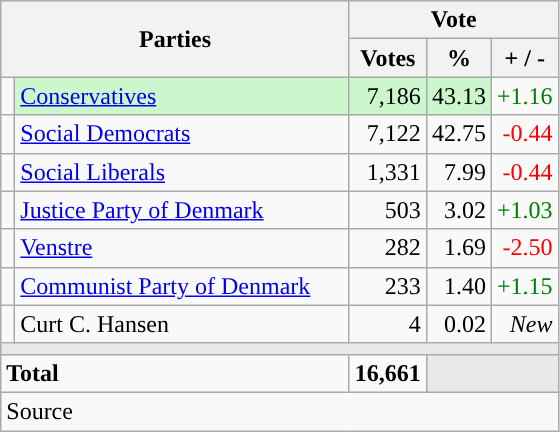<table class="wikitable" style="text-align:right;">
<tr>
<th style="text-align:centre;" rowspan="2" colspan="2" width="225">Parties</th>
<th colspan="3">Vote</th>
</tr>
<tr>
<th width="15">Votes</th>
<th width="15">%</th>
<th width="15">+ / -</th>
</tr>
<tr>
<td width="2" style="color:inherit;background:"></td>
<td bgcolor=#ccf7cc  align="left"><a href='#'>Conservatives</a></td>
<td bgcolor=#ccf7cc>7,186</td>
<td bgcolor=#ccf7cc>43.13</td>
<td style=color:green;>+1.16</td>
</tr>
<tr>
<td width="2" style="color:inherit;background:"></td>
<td align="left"><a href='#'>Social Democrats</a></td>
<td>7,122</td>
<td>42.75</td>
<td style=color:red;>-0.44</td>
</tr>
<tr>
<td width="2" style="color:inherit;background:"></td>
<td align="left"><a href='#'>Social Liberals</a></td>
<td>1,331</td>
<td>7.99</td>
<td style=color:red;>-0.44</td>
</tr>
<tr>
<td width="2" style="color:inherit;background:"></td>
<td align="left"><a href='#'>Justice Party of Denmark</a></td>
<td>503</td>
<td>3.02</td>
<td style=color:green;>+1.03</td>
</tr>
<tr>
<td width="2" style="color:inherit;background:"></td>
<td align="left"><a href='#'>Venstre</a></td>
<td>282</td>
<td>1.69</td>
<td style=color:red;>-2.50</td>
</tr>
<tr>
<td width="2" style="color:inherit;background:"></td>
<td align="left"><a href='#'>Communist Party of Denmark</a></td>
<td>233</td>
<td>1.40</td>
<td style=color:green;>+1.15</td>
</tr>
<tr>
<td width="2" style="color:inherit;background:"></td>
<td align="left">Curt C. Hansen</td>
<td>4</td>
<td>0.02</td>
<td><em>New</em></td>
</tr>
<tr>
<td colspan="7" bgcolor="#E9E9E9"></td>
</tr>
<tr>
<td align="left" colspan="2"><strong>Total</strong></td>
<td><strong>16,661</strong></td>
<td bgcolor="#E9E9E9" colspan="2"></td>
</tr>
<tr>
<td align="left" colspan="6">Source</td>
</tr>
</table>
